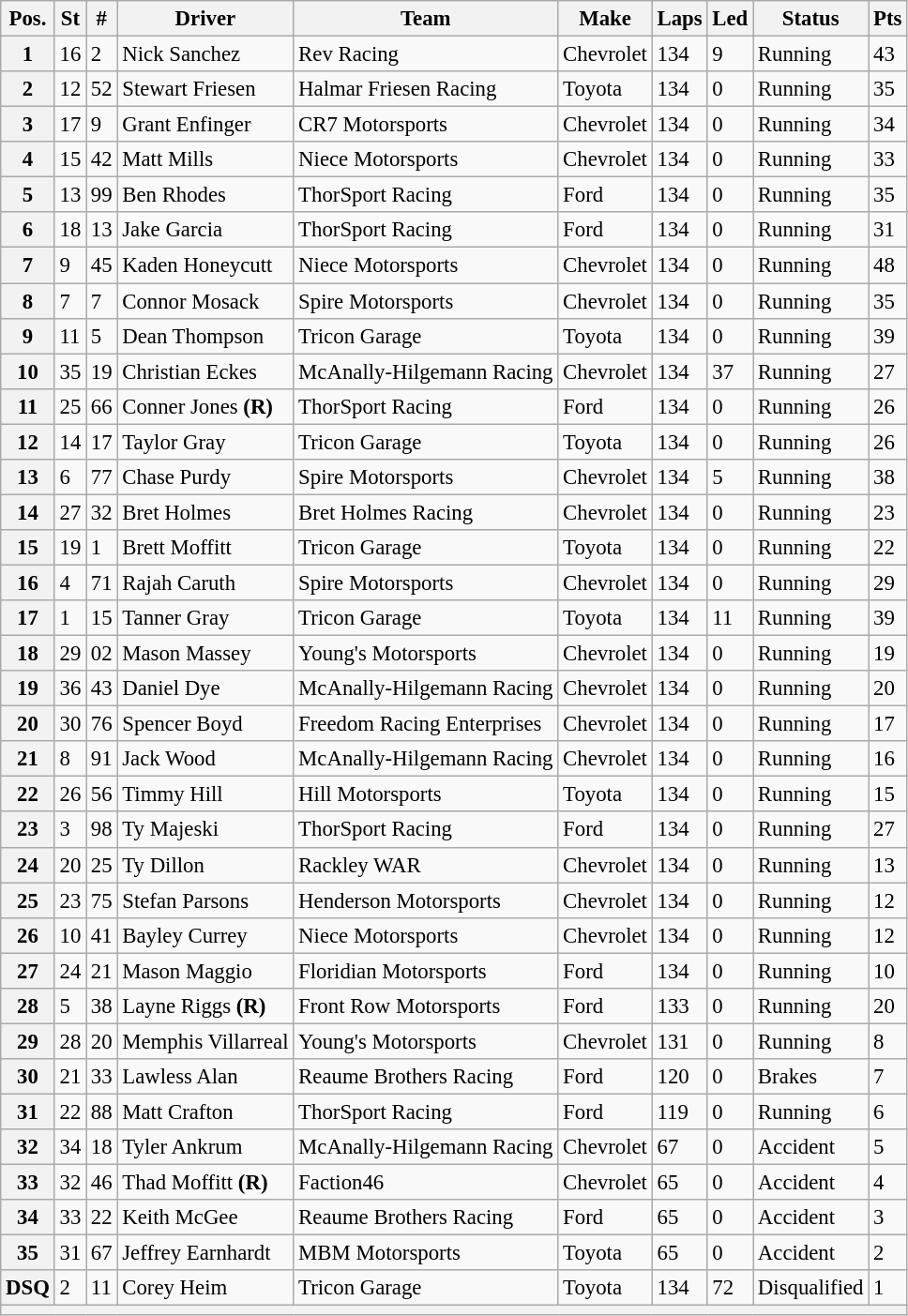<table class="wikitable" style="font-size:95%">
<tr>
<th>Pos.</th>
<th>St</th>
<th>#</th>
<th>Driver</th>
<th>Team</th>
<th>Make</th>
<th>Laps</th>
<th>Led</th>
<th>Status</th>
<th>Pts</th>
</tr>
<tr>
<th>1</th>
<td>16</td>
<td>2</td>
<td>Nick Sanchez</td>
<td>Rev Racing</td>
<td>Chevrolet</td>
<td>134</td>
<td>9</td>
<td>Running</td>
<td>43</td>
</tr>
<tr>
<th>2</th>
<td>12</td>
<td>52</td>
<td>Stewart Friesen</td>
<td>Halmar Friesen Racing</td>
<td>Toyota</td>
<td>134</td>
<td>0</td>
<td>Running</td>
<td>35</td>
</tr>
<tr>
<th>3</th>
<td>17</td>
<td>9</td>
<td>Grant Enfinger</td>
<td>CR7 Motorsports</td>
<td>Chevrolet</td>
<td>134</td>
<td>0</td>
<td>Running</td>
<td>34</td>
</tr>
<tr>
<th>4</th>
<td>15</td>
<td>42</td>
<td>Matt Mills</td>
<td>Niece Motorsports</td>
<td>Chevrolet</td>
<td>134</td>
<td>0</td>
<td>Running</td>
<td>33</td>
</tr>
<tr>
<th>5</th>
<td>13</td>
<td>99</td>
<td>Ben Rhodes</td>
<td>ThorSport Racing</td>
<td>Ford</td>
<td>134</td>
<td>0</td>
<td>Running</td>
<td>35</td>
</tr>
<tr>
<th>6</th>
<td>18</td>
<td>13</td>
<td>Jake Garcia</td>
<td>ThorSport Racing</td>
<td>Ford</td>
<td>134</td>
<td>0</td>
<td>Running</td>
<td>31</td>
</tr>
<tr>
<th>7</th>
<td>9</td>
<td>45</td>
<td>Kaden Honeycutt</td>
<td>Niece Motorsports</td>
<td>Chevrolet</td>
<td>134</td>
<td>0</td>
<td>Running</td>
<td>48</td>
</tr>
<tr>
<th>8</th>
<td>7</td>
<td>7</td>
<td>Connor Mosack</td>
<td>Spire Motorsports</td>
<td>Chevrolet</td>
<td>134</td>
<td>0</td>
<td>Running</td>
<td>35</td>
</tr>
<tr>
<th>9</th>
<td>11</td>
<td>5</td>
<td>Dean Thompson</td>
<td>Tricon Garage</td>
<td>Toyota</td>
<td>134</td>
<td>0</td>
<td>Running</td>
<td>39</td>
</tr>
<tr>
<th>10</th>
<td>35</td>
<td>19</td>
<td>Christian Eckes</td>
<td>McAnally-Hilgemann Racing</td>
<td>Chevrolet</td>
<td>134</td>
<td>37</td>
<td>Running</td>
<td>27</td>
</tr>
<tr>
<th>11</th>
<td>25</td>
<td>66</td>
<td>Conner Jones <strong>(R)</strong></td>
<td>ThorSport Racing</td>
<td>Ford</td>
<td>134</td>
<td>0</td>
<td>Running</td>
<td>26</td>
</tr>
<tr>
<th>12</th>
<td>14</td>
<td>17</td>
<td>Taylor Gray</td>
<td>Tricon Garage</td>
<td>Toyota</td>
<td>134</td>
<td>0</td>
<td>Running</td>
<td>26</td>
</tr>
<tr>
<th>13</th>
<td>6</td>
<td>77</td>
<td>Chase Purdy</td>
<td>Spire Motorsports</td>
<td>Chevrolet</td>
<td>134</td>
<td>5</td>
<td>Running</td>
<td>38</td>
</tr>
<tr>
<th>14</th>
<td>27</td>
<td>32</td>
<td>Bret Holmes</td>
<td>Bret Holmes Racing</td>
<td>Chevrolet</td>
<td>134</td>
<td>0</td>
<td>Running</td>
<td>23</td>
</tr>
<tr>
<th>15</th>
<td>19</td>
<td>1</td>
<td>Brett Moffitt</td>
<td>Tricon Garage</td>
<td>Toyota</td>
<td>134</td>
<td>0</td>
<td>Running</td>
<td>22</td>
</tr>
<tr>
<th>16</th>
<td>4</td>
<td>71</td>
<td>Rajah Caruth</td>
<td>Spire Motorsports</td>
<td>Chevrolet</td>
<td>134</td>
<td>0</td>
<td>Running</td>
<td>29</td>
</tr>
<tr>
<th>17</th>
<td>1</td>
<td>15</td>
<td>Tanner Gray</td>
<td>Tricon Garage</td>
<td>Toyota</td>
<td>134</td>
<td>11</td>
<td>Running</td>
<td>39</td>
</tr>
<tr>
<th>18</th>
<td>29</td>
<td>02</td>
<td>Mason Massey</td>
<td>Young's Motorsports</td>
<td>Chevrolet</td>
<td>134</td>
<td>0</td>
<td>Running</td>
<td>19</td>
</tr>
<tr>
<th>19</th>
<td>36</td>
<td>43</td>
<td>Daniel Dye</td>
<td>McAnally-Hilgemann Racing</td>
<td>Chevrolet</td>
<td>134</td>
<td>0</td>
<td>Running</td>
<td>20</td>
</tr>
<tr>
<th>20</th>
<td>30</td>
<td>76</td>
<td>Spencer Boyd</td>
<td>Freedom Racing Enterprises</td>
<td>Chevrolet</td>
<td>134</td>
<td>0</td>
<td>Running</td>
<td>17</td>
</tr>
<tr>
<th>21</th>
<td>8</td>
<td>91</td>
<td>Jack Wood</td>
<td>McAnally-Hilgemann Racing</td>
<td>Chevrolet</td>
<td>134</td>
<td>0</td>
<td>Running</td>
<td>16</td>
</tr>
<tr>
<th>22</th>
<td>26</td>
<td>56</td>
<td>Timmy Hill</td>
<td>Hill Motorsports</td>
<td>Toyota</td>
<td>134</td>
<td>0</td>
<td>Running</td>
<td>15</td>
</tr>
<tr>
<th>23</th>
<td>3</td>
<td>98</td>
<td>Ty Majeski</td>
<td>ThorSport Racing</td>
<td>Ford</td>
<td>134</td>
<td>0</td>
<td>Running</td>
<td>27</td>
</tr>
<tr>
<th>24</th>
<td>20</td>
<td>25</td>
<td>Ty Dillon</td>
<td>Rackley WAR</td>
<td>Chevrolet</td>
<td>134</td>
<td>0</td>
<td>Running</td>
<td>13</td>
</tr>
<tr>
<th>25</th>
<td>23</td>
<td>75</td>
<td>Stefan Parsons</td>
<td>Henderson Motorsports</td>
<td>Chevrolet</td>
<td>134</td>
<td>0</td>
<td>Running</td>
<td>12</td>
</tr>
<tr>
<th>26</th>
<td>10</td>
<td>41</td>
<td>Bayley Currey</td>
<td>Niece Motorsports</td>
<td>Chevrolet</td>
<td>134</td>
<td>0</td>
<td>Running</td>
<td>12</td>
</tr>
<tr>
<th>27</th>
<td>24</td>
<td>21</td>
<td>Mason Maggio</td>
<td>Floridian Motorsports</td>
<td>Ford</td>
<td>134</td>
<td>0</td>
<td>Running</td>
<td>10</td>
</tr>
<tr>
<th>28</th>
<td>5</td>
<td>38</td>
<td>Layne Riggs <strong>(R)</strong></td>
<td>Front Row Motorsports</td>
<td>Ford</td>
<td>133</td>
<td>0</td>
<td>Running</td>
<td>20</td>
</tr>
<tr>
<th>29</th>
<td>28</td>
<td>20</td>
<td>Memphis Villarreal</td>
<td>Young's Motorsports</td>
<td>Chevrolet</td>
<td>131</td>
<td>0</td>
<td>Running</td>
<td>8</td>
</tr>
<tr>
<th>30</th>
<td>21</td>
<td>33</td>
<td>Lawless Alan</td>
<td>Reaume Brothers Racing</td>
<td>Ford</td>
<td>120</td>
<td>0</td>
<td>Brakes</td>
<td>7</td>
</tr>
<tr>
<th>31</th>
<td>22</td>
<td>88</td>
<td>Matt Crafton</td>
<td>ThorSport Racing</td>
<td>Ford</td>
<td>119</td>
<td>0</td>
<td>Running</td>
<td>6</td>
</tr>
<tr>
<th>32</th>
<td>34</td>
<td>18</td>
<td>Tyler Ankrum</td>
<td>McAnally-Hilgemann Racing</td>
<td>Chevrolet</td>
<td>67</td>
<td>0</td>
<td>Accident</td>
<td>5</td>
</tr>
<tr>
<th>33</th>
<td>32</td>
<td>46</td>
<td>Thad Moffitt <strong>(R)</strong></td>
<td>Faction46</td>
<td>Chevrolet</td>
<td>65</td>
<td>0</td>
<td>Accident</td>
<td>4</td>
</tr>
<tr>
<th>34</th>
<td>33</td>
<td>22</td>
<td>Keith McGee</td>
<td>Reaume Brothers Racing</td>
<td>Ford</td>
<td>65</td>
<td>0</td>
<td>Accident</td>
<td>3</td>
</tr>
<tr>
<th>35</th>
<td>31</td>
<td>67</td>
<td>Jeffrey Earnhardt</td>
<td>MBM Motorsports</td>
<td>Toyota</td>
<td>65</td>
<td>0</td>
<td>Accident</td>
<td>2</td>
</tr>
<tr>
<th>DSQ</th>
<td>2</td>
<td>11</td>
<td>Corey Heim</td>
<td>Tricon Garage</td>
<td>Toyota</td>
<td>134</td>
<td>72</td>
<td>Disqualified</td>
<td>1</td>
</tr>
<tr>
<th colspan="10"></th>
</tr>
</table>
